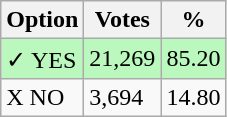<table class="wikitable">
<tr>
<th>Option</th>
<th>Votes</th>
<th>%</th>
</tr>
<tr>
<td style=background:#bbf8be>✓ YES</td>
<td style=background:#bbf8be>21,269</td>
<td style=background:#bbf8be>85.20</td>
</tr>
<tr>
<td>X NO</td>
<td>3,694</td>
<td>14.80</td>
</tr>
</table>
